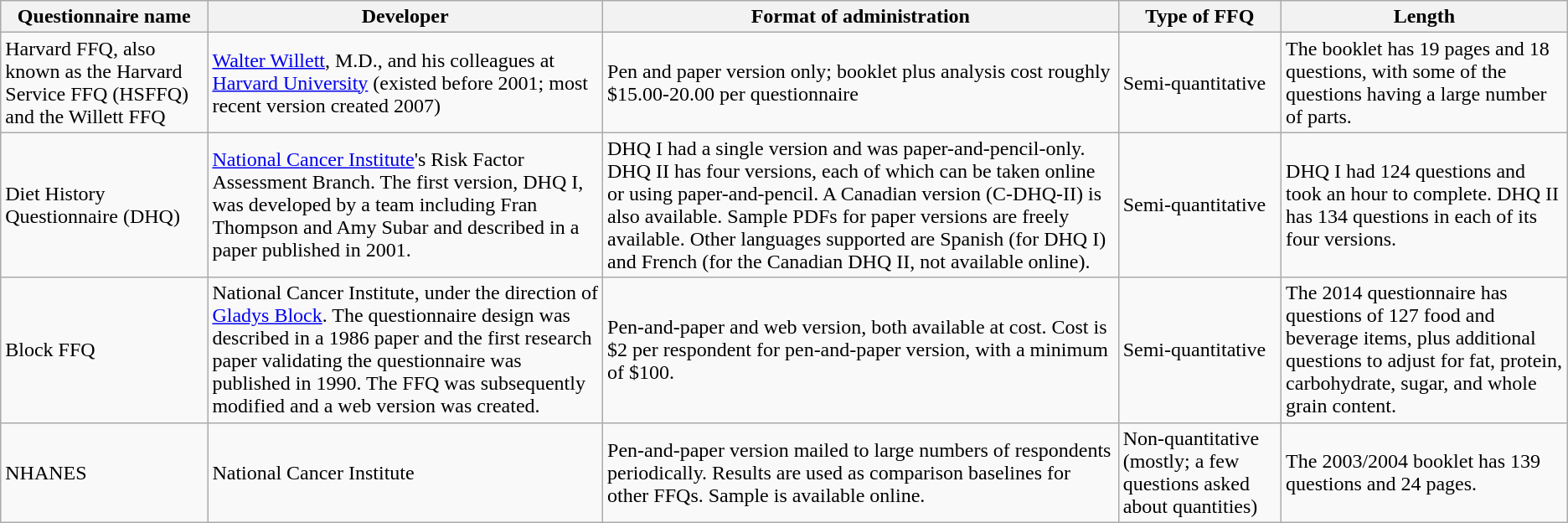<table class="wikitable" border="1">
<tr>
<th>Questionnaire name</th>
<th>Developer</th>
<th>Format of administration</th>
<th>Type of FFQ</th>
<th>Length</th>
</tr>
<tr>
<td>Harvard FFQ, also known as the Harvard Service FFQ (HSFFQ) and the Willett FFQ</td>
<td><a href='#'>Walter Willett</a>, M.D., and his colleagues at <a href='#'>Harvard University</a> (existed before 2001; most recent version created 2007)</td>
<td>Pen and paper version only; booklet plus analysis cost roughly $15.00-20.00 per questionnaire</td>
<td>Semi-quantitative</td>
<td>The booklet has 19 pages and 18 questions, with some of the questions having a large number of parts.</td>
</tr>
<tr>
<td>Diet History Questionnaire (DHQ)</td>
<td><a href='#'>National Cancer Institute</a>'s Risk Factor Assessment Branch. The first version, DHQ I, was developed by a team including Fran Thompson and Amy Subar and described in a paper published in 2001.</td>
<td>DHQ I had a single version and was paper-and-pencil-only. DHQ II has four versions, each of which can be taken online or using paper-and-pencil. A Canadian version (C-DHQ-II) is also available. Sample PDFs for paper versions are freely available. Other languages supported are Spanish (for DHQ I) and French (for the Canadian DHQ II, not available online).</td>
<td>Semi-quantitative</td>
<td>DHQ I had 124 questions and took an hour to complete. DHQ II has 134 questions in each of its four versions.</td>
</tr>
<tr>
<td>Block FFQ</td>
<td>National Cancer Institute, under the direction of <a href='#'>Gladys Block</a>. The questionnaire design was described in a 1986 paper and the first research paper validating the questionnaire was published in 1990. The FFQ was subsequently modified and a web version was created.</td>
<td>Pen-and-paper and web version, both available at cost. Cost is $2 per respondent for pen-and-paper version, with a minimum of $100.</td>
<td>Semi-quantitative</td>
<td>The 2014 questionnaire has questions of 127 food and beverage items, plus additional questions to adjust for fat, protein, carbohydrate, sugar, and whole grain content.</td>
</tr>
<tr>
<td>NHANES</td>
<td>National Cancer Institute</td>
<td>Pen-and-paper version mailed to large numbers of respondents periodically. Results are used as comparison baselines for other FFQs. Sample is available online.</td>
<td>Non-quantitative (mostly; a few questions asked about quantities)</td>
<td>The 2003/2004 booklet has 139 questions and 24 pages.</td>
</tr>
</table>
